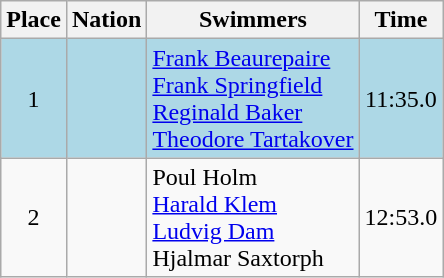<table class=wikitable>
<tr>
<th>Place</th>
<th>Nation</th>
<th>Swimmers</th>
<th>Time</th>
</tr>
<tr bgcolor=lightblue>
<td align=center>1</td>
<td></td>
<td><a href='#'>Frank Beaurepaire</a> <br> <a href='#'>Frank Springfield</a> <br> <a href='#'>Reginald Baker</a> <br> <a href='#'>Theodore Tartakover</a></td>
<td align=center>11:35.0</td>
</tr>
<tr>
<td align=center>2</td>
<td></td>
<td>Poul Holm <br> <a href='#'>Harald Klem</a> <br> <a href='#'>Ludvig Dam</a> <br> Hjalmar Saxtorph</td>
<td align=center>12:53.0</td>
</tr>
</table>
